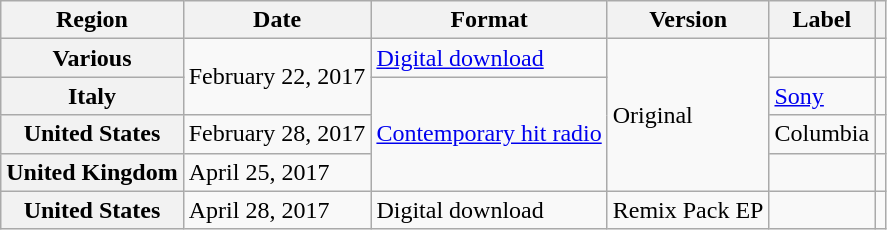<table class="wikitable plainrowheaders">
<tr>
<th scope="col">Region</th>
<th scope="col">Date</th>
<th scope="col">Format</th>
<th scope="col">Version</th>
<th scope="col">Label</th>
<th scope="col"></th>
</tr>
<tr>
<th scope="row">Various</th>
<td rowspan="2">February 22, 2017</td>
<td><a href='#'>Digital download</a></td>
<td rowspan="4">Original</td>
<td></td>
<td></td>
</tr>
<tr>
<th scope="row">Italy</th>
<td rowspan="3"><a href='#'>Contemporary hit radio</a></td>
<td><a href='#'>Sony</a></td>
<td></td>
</tr>
<tr>
<th scope="row">United States</th>
<td>February 28, 2017</td>
<td>Columbia</td>
<td></td>
</tr>
<tr>
<th scope="row">United Kingdom</th>
<td>April 25, 2017</td>
<td></td>
<td></td>
</tr>
<tr>
<th scope="row">United States</th>
<td>April 28, 2017</td>
<td>Digital download</td>
<td>Remix Pack EP</td>
<td></td>
<td></td>
</tr>
</table>
